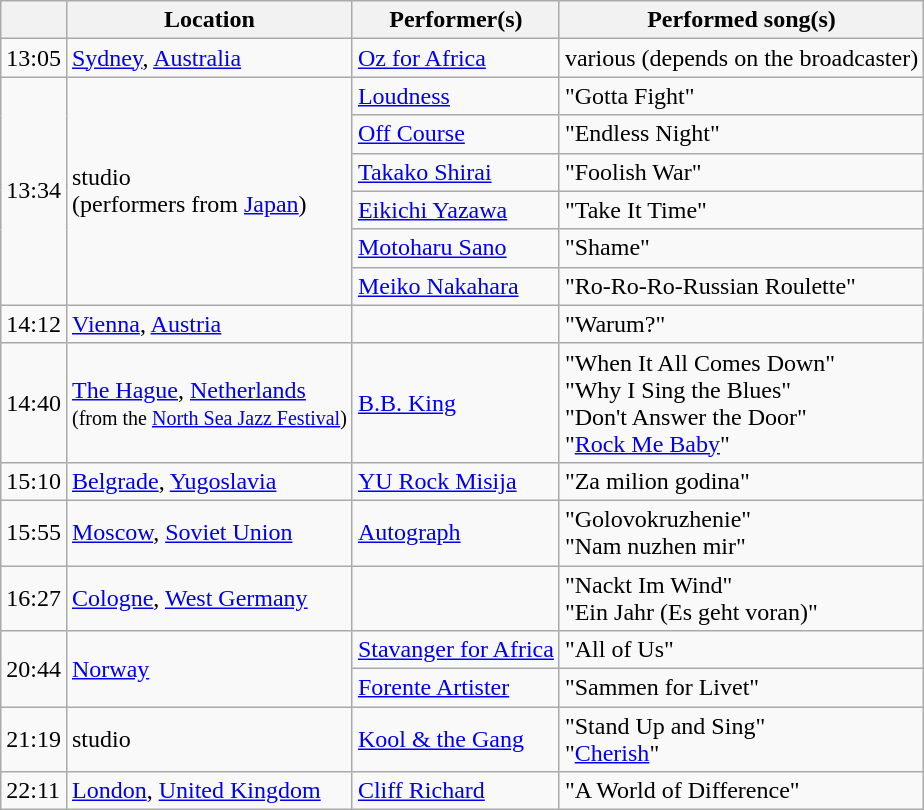<table class="wikitable">
<tr>
<th></th>
<th>Location</th>
<th>Performer(s)</th>
<th>Performed song(s)</th>
</tr>
<tr>
<td>13:05</td>
<td> <a href='#'>Sydney</a>, <a href='#'>Australia</a></td>
<td><a href='#'>Oz for Africa</a></td>
<td>various (depends on the broadcaster)</td>
</tr>
<tr>
<td rowspan=6>13:34</td>
<td rowspan=6>studio<br> (performers from <a href='#'>Japan</a>)</td>
<td><a href='#'>Loudness</a></td>
<td>"Gotta Fight"</td>
</tr>
<tr>
<td><a href='#'>Off Course</a></td>
<td>"Endless Night"</td>
</tr>
<tr>
<td><a href='#'>Takako Shirai</a></td>
<td>"Foolish War"</td>
</tr>
<tr>
<td><a href='#'>Eikichi Yazawa</a></td>
<td>"Take It Time"</td>
</tr>
<tr>
<td><a href='#'>Motoharu Sano</a></td>
<td>"Shame"</td>
</tr>
<tr>
<td><a href='#'>Meiko Nakahara</a></td>
<td>"Ro-Ro-Ro-Russian Roulette"</td>
</tr>
<tr>
<td>14:12</td>
<td> <a href='#'>Vienna</a>, <a href='#'>Austria</a></td>
<td></td>
<td>"Warum?"</td>
</tr>
<tr>
<td>14:40</td>
<td> <a href='#'>The Hague</a>, <a href='#'>Netherlands</a><br><small>(from the <a href='#'>North Sea Jazz Festival</a>)</small></td>
<td><a href='#'>B.B. King</a></td>
<td>"When It All Comes Down"<br>"Why I Sing the Blues"<br>"Don't Answer the Door"<br>"<a href='#'>Rock Me Baby</a>"</td>
</tr>
<tr>
<td>15:10</td>
<td> <a href='#'>Belgrade</a>, <a href='#'>Yugoslavia</a></td>
<td><a href='#'>YU Rock Misija</a></td>
<td>"Za milion godina"</td>
</tr>
<tr>
<td>15:55</td>
<td> <a href='#'>Moscow</a>, <a href='#'>Soviet Union</a></td>
<td><a href='#'>Autograph</a></td>
<td>"Golovokruzhenie"<br>"Nam nuzhen mir"</td>
</tr>
<tr>
<td>16:27</td>
<td> <a href='#'>Cologne</a>, <a href='#'>West Germany</a></td>
<td></td>
<td>"Nackt Im Wind"<br>"Ein Jahr (Es geht voran)"</td>
</tr>
<tr>
<td rowspan=2>20:44</td>
<td rowspan=2> <a href='#'>Norway</a></td>
<td><a href='#'>Stavanger for Africa</a></td>
<td>"All of Us"</td>
</tr>
<tr>
<td><a href='#'>Forente Artister</a></td>
<td>"Sammen for Livet"</td>
</tr>
<tr>
<td>21:19</td>
<td>studio</td>
<td><a href='#'>Kool & the Gang</a></td>
<td>"Stand Up and Sing"<br>"<a href='#'>Cherish</a>"</td>
</tr>
<tr>
<td>22:11</td>
<td> <a href='#'>London</a>, <a href='#'>United Kingdom</a></td>
<td><a href='#'>Cliff Richard</a></td>
<td>"A World of Difference"</td>
</tr>
</table>
